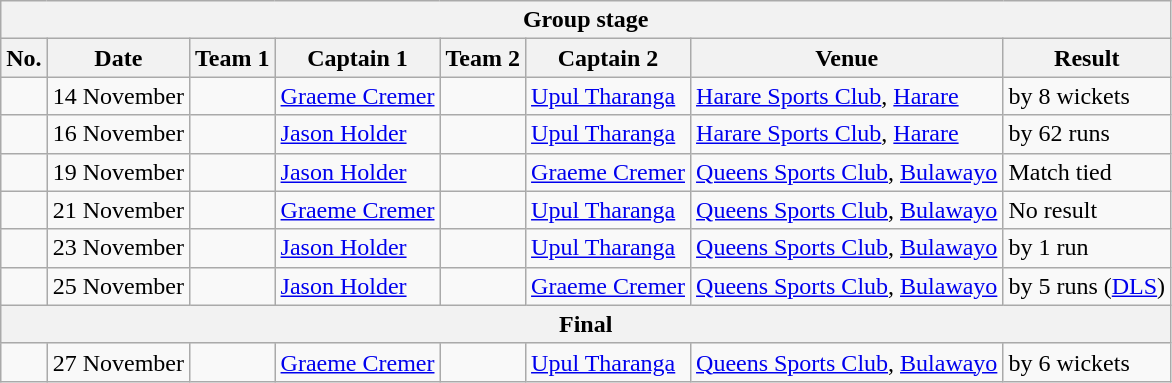<table class="wikitable">
<tr>
<th colspan="8">Group stage</th>
</tr>
<tr>
<th>No.</th>
<th>Date</th>
<th>Team 1</th>
<th>Captain 1</th>
<th>Team 2</th>
<th>Captain 2</th>
<th>Venue</th>
<th>Result</th>
</tr>
<tr>
<td></td>
<td>14 November</td>
<td></td>
<td><a href='#'>Graeme Cremer</a></td>
<td></td>
<td><a href='#'>Upul Tharanga</a></td>
<td><a href='#'>Harare Sports Club</a>, <a href='#'>Harare</a></td>
<td> by 8 wickets</td>
</tr>
<tr>
<td></td>
<td>16 November</td>
<td></td>
<td><a href='#'>Jason Holder</a></td>
<td></td>
<td><a href='#'>Upul Tharanga</a></td>
<td><a href='#'>Harare Sports Club</a>, <a href='#'>Harare</a></td>
<td> by 62 runs</td>
</tr>
<tr>
<td></td>
<td>19 November</td>
<td></td>
<td><a href='#'>Jason Holder</a></td>
<td></td>
<td><a href='#'>Graeme Cremer</a></td>
<td><a href='#'>Queens Sports Club</a>, <a href='#'>Bulawayo</a></td>
<td>Match tied</td>
</tr>
<tr>
<td></td>
<td>21 November</td>
<td></td>
<td><a href='#'>Graeme Cremer</a></td>
<td></td>
<td><a href='#'>Upul Tharanga</a></td>
<td><a href='#'>Queens Sports Club</a>, <a href='#'>Bulawayo</a></td>
<td>No result</td>
</tr>
<tr>
<td></td>
<td>23 November</td>
<td></td>
<td><a href='#'>Jason Holder</a></td>
<td></td>
<td><a href='#'>Upul Tharanga</a></td>
<td><a href='#'>Queens Sports Club</a>, <a href='#'>Bulawayo</a></td>
<td> by 1 run</td>
</tr>
<tr>
<td></td>
<td>25 November</td>
<td></td>
<td><a href='#'>Jason Holder</a></td>
<td></td>
<td><a href='#'>Graeme Cremer</a></td>
<td><a href='#'>Queens Sports Club</a>, <a href='#'>Bulawayo</a></td>
<td> by 5 runs (<a href='#'>DLS</a>)</td>
</tr>
<tr>
<th colspan="8">Final</th>
</tr>
<tr>
<td></td>
<td>27 November</td>
<td></td>
<td><a href='#'>Graeme Cremer</a></td>
<td></td>
<td><a href='#'>Upul Tharanga</a></td>
<td><a href='#'>Queens Sports Club</a>, <a href='#'>Bulawayo</a></td>
<td> by 6 wickets</td>
</tr>
</table>
